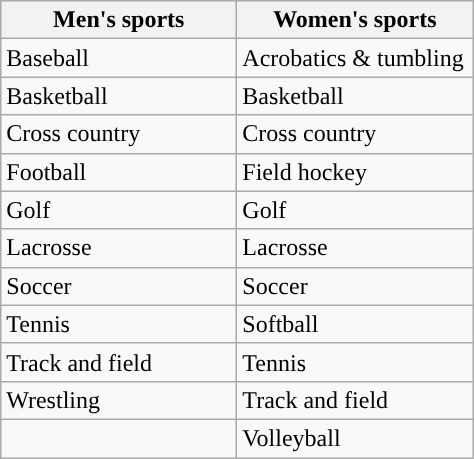<table class="wikitable"; style= "text-align: ">
<tr>
<th width=150px>Men's sports</th>
<th width=150px>Women's sports</th>
</tr>
<tr>
<td>Baseball</td>
<td>Acrobatics & tumbling</td>
</tr>
<tr>
<td>Basketball</td>
<td>Basketball</td>
</tr>
<tr>
<td>Cross country</td>
<td>Cross country</td>
</tr>
<tr>
<td>Football</td>
<td>Field hockey</td>
</tr>
<tr>
<td>Golf</td>
<td>Golf</td>
</tr>
<tr>
<td>Lacrosse</td>
<td>Lacrosse</td>
</tr>
<tr>
<td>Soccer</td>
<td>Soccer</td>
</tr>
<tr>
<td>Tennis</td>
<td>Softball</td>
</tr>
<tr>
<td>Track and field</td>
<td>Tennis</td>
</tr>
<tr>
<td>Wrestling</td>
<td>Track and field</td>
</tr>
<tr>
<td></td>
<td>Volleyball</td>
</tr>
</table>
